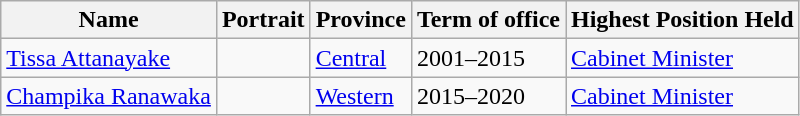<table class="wikitable">
<tr>
<th>Name</th>
<th>Portrait</th>
<th>Province</th>
<th>Term of office</th>
<th>Highest Position Held</th>
</tr>
<tr>
<td><a href='#'>Tissa Attanayake</a></td>
<td></td>
<td><a href='#'>Central</a></td>
<td>2001–2015</td>
<td><a href='#'>Cabinet Minister</a></td>
</tr>
<tr>
<td><a href='#'>Champika Ranawaka</a></td>
<td></td>
<td><a href='#'>Western</a></td>
<td>2015–2020</td>
<td><a href='#'>Cabinet Minister</a></td>
</tr>
</table>
